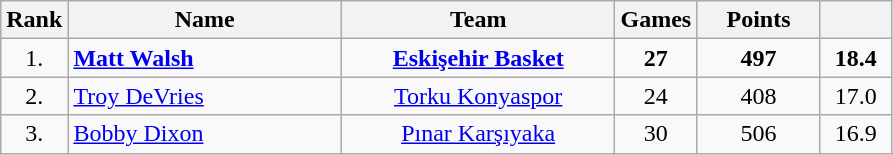<table | class="wikitable sortable" style="text-align: center;">
<tr>
<th>Rank</th>
<th width=175>Name</th>
<th width=175>Team</th>
<th>Games</th>
<th width=75>Points</th>
<th width=40></th>
</tr>
<tr>
<td>1.</td>
<td align="left"> <strong><a href='#'>Matt Walsh</a></strong></td>
<td><strong><a href='#'>Eskişehir Basket</a> </strong></td>
<td><strong>27</strong></td>
<td><strong>497</strong></td>
<td><strong>18.4</strong></td>
</tr>
<tr>
<td>2.</td>
<td align="left"> <a href='#'>Troy DeVries</a></td>
<td><a href='#'>Torku Konyaspor</a></td>
<td>24</td>
<td>408</td>
<td>17.0</td>
</tr>
<tr>
<td>3.</td>
<td align="left"> <a href='#'>Bobby Dixon</a></td>
<td><a href='#'>Pınar Karşıyaka</a></td>
<td>30</td>
<td>506</td>
<td>16.9</td>
</tr>
</table>
